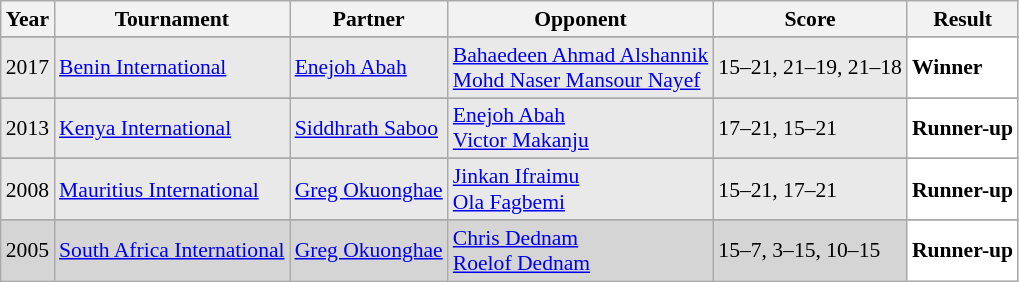<table class="sortable wikitable" style="font-size: 90%;">
<tr>
<th>Year</th>
<th>Tournament</th>
<th>Partner</th>
<th>Opponent</th>
<th>Score</th>
<th>Result</th>
</tr>
<tr>
</tr>
<tr style="background:#E9E9E9">
<td align="center">2017</td>
<td align="left"><a href='#'>Benin International</a></td>
<td align="left"> <a href='#'>Enejoh Abah</a></td>
<td align="left"> <a href='#'>Bahaedeen Ahmad Alshannik</a><br> <a href='#'>Mohd Naser Mansour Nayef</a></td>
<td align="left">15–21, 21–19, 21–18</td>
<td style="text-align:left; background:white"> <strong>Winner</strong></td>
</tr>
<tr>
</tr>
<tr style="background:#E9E9E9">
<td align="center">2013</td>
<td align="left"><a href='#'>Kenya International</a></td>
<td align="left"> <a href='#'>Siddhrath Saboo</a></td>
<td align="left"> <a href='#'>Enejoh Abah</a><br> <a href='#'>Victor Makanju</a></td>
<td align="left">17–21, 15–21</td>
<td style="text-align:left; background:white"> <strong>Runner-up</strong></td>
</tr>
<tr>
</tr>
<tr style="background:#E9E9E9">
<td align="center">2008</td>
<td align="left"><a href='#'>Mauritius International</a></td>
<td align="left"> <a href='#'>Greg Okuonghae</a></td>
<td align="left"> <a href='#'>Jinkan Ifraimu</a><br> <a href='#'>Ola Fagbemi</a></td>
<td align="left">15–21, 17–21</td>
<td style="text-align:left; background:white"> <strong>Runner-up</strong></td>
</tr>
<tr>
</tr>
<tr style="background:#D5D5D5">
<td align="center">2005</td>
<td align="left"><a href='#'>South Africa International</a></td>
<td align="left"> <a href='#'>Greg Okuonghae</a></td>
<td align="left"> <a href='#'>Chris Dednam</a><br> <a href='#'>Roelof Dednam</a></td>
<td align="left">15–7, 3–15, 10–15</td>
<td style="text-align:left; background:white"> <strong>Runner-up</strong></td>
</tr>
</table>
